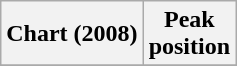<table class="wikitable plainrowheaders" style="text-align:center">
<tr>
<th scope="col">Chart (2008)</th>
<th scope="col">Peak<br> position</th>
</tr>
<tr>
</tr>
</table>
